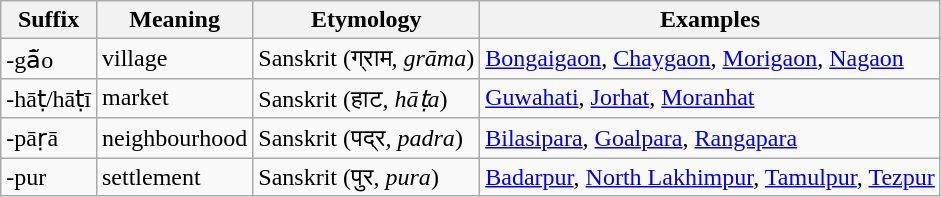<table class="wikitable">
<tr>
<th>Suffix</th>
<th>Meaning</th>
<th>Etymology</th>
<th>Examples</th>
</tr>
<tr>
<td>-gā̃o</td>
<td>village</td>
<td>Sanskrit (ग्राम, <em>grāma</em>)</td>
<td><a href='#'>Bongaigaon</a>, <a href='#'>Chaygaon</a>, <a href='#'>Morigaon</a>, <a href='#'>Nagaon</a></td>
</tr>
<tr>
<td>-hāṭ/hāṭī</td>
<td>market</td>
<td>Sanskrit (हाट, <em>hāṭa</em>)</td>
<td><a href='#'>Guwahati</a>, <a href='#'>Jorhat</a>, <a href='#'>Moranhat</a></td>
</tr>
<tr>
<td>-pāṛā</td>
<td>neighbourhood</td>
<td>Sanskrit (पद्र, <em>padra</em>)</td>
<td><a href='#'>Bilasipara</a>, <a href='#'>Goalpara</a>, <a href='#'>Rangapara</a></td>
</tr>
<tr>
<td>-pur</td>
<td>settlement</td>
<td>Sanskrit (पुर, <em>pura</em>)</td>
<td><a href='#'>Badarpur</a>, <a href='#'>North Lakhimpur</a>, <a href='#'>Tamulpur</a>, <a href='#'>Tezpur</a></td>
</tr>
</table>
